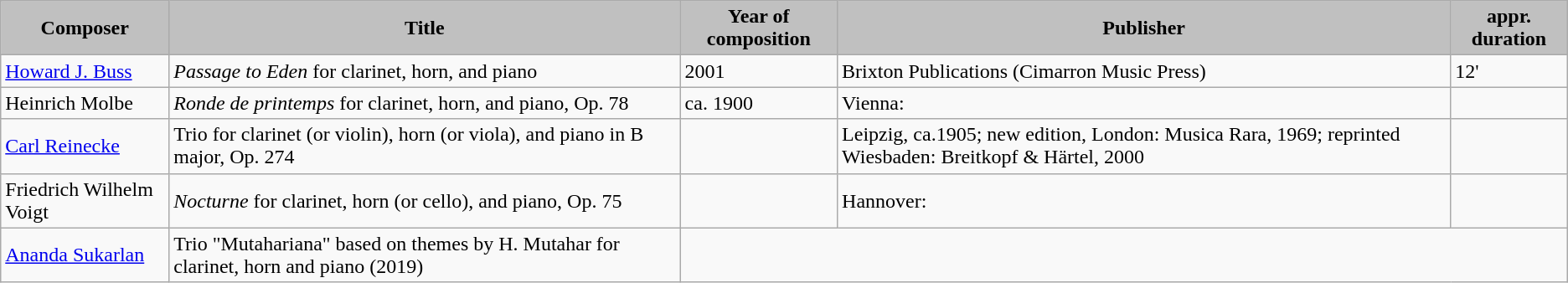<table class="wikitable">
<tr>
<th style="background-color:silver;">Composer</th>
<th style="background-color:silver;">Title</th>
<th style="background-color:silver;">Year of composition</th>
<th style="background-color:silver;">Publisher</th>
<th style="background-color:silver;">appr. duration</th>
</tr>
<tr>
<td><a href='#'>Howard J. Buss</a></td>
<td><em>Passage to Eden</em> for clarinet, horn, and piano</td>
<td>2001</td>
<td>Brixton Publications (Cimarron Music Press)</td>
<td>12'</td>
</tr>
<tr>
<td>Heinrich Molbe</td>
<td><em>Ronde de printemps</em> for clarinet, horn, and piano, Op. 78</td>
<td>ca. 1900</td>
<td>Vienna: </td>
<td></td>
</tr>
<tr>
<td><a href='#'>Carl Reinecke</a></td>
<td>Trio for clarinet (or violin), horn (or viola), and piano in B major, Op. 274</td>
<td></td>
<td>Leipzig, ca.1905; new edition, London: Musica Rara, 1969; reprinted Wiesbaden: Breitkopf & Härtel, 2000</td>
<td></td>
</tr>
<tr>
<td>Friedrich Wilhelm Voigt</td>
<td><em>Nocturne</em> for clarinet, horn (or cello), and piano, Op. 75</td>
<td></td>
<td>Hannover: </td>
<td></td>
</tr>
<tr>
<td><a href='#'>Ananda Sukarlan</a></td>
<td>Trio "Mutahariana" based on themes by H. Mutahar for clarinet, horn and piano (2019)</td>
</tr>
</table>
